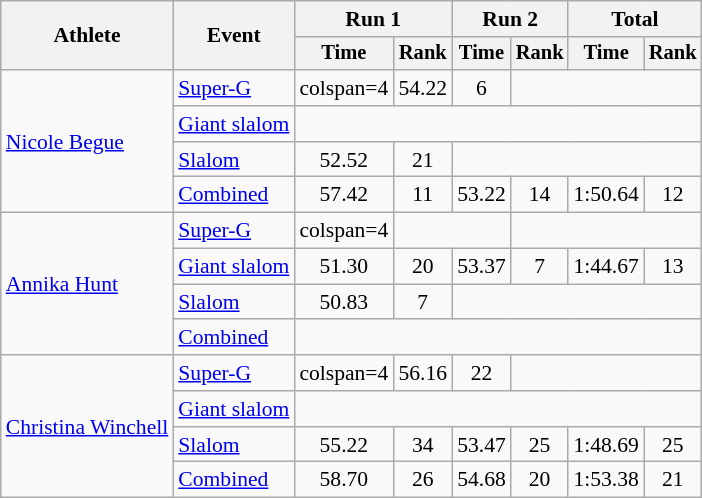<table class="wikitable" style="font-size:90%">
<tr>
<th rowspan=2>Athlete</th>
<th rowspan=2>Event</th>
<th colspan=2>Run 1</th>
<th colspan=2>Run 2</th>
<th colspan=2>Total</th>
</tr>
<tr style="font-size:95%">
<th>Time</th>
<th>Rank</th>
<th>Time</th>
<th>Rank</th>
<th>Time</th>
<th>Rank</th>
</tr>
<tr align=center>
<td align="left" rowspan="4"><a href='#'>Nicole Begue</a></td>
<td align="left"><a href='#'>Super-G</a></td>
<td>colspan=4</td>
<td>54.22</td>
<td>6</td>
</tr>
<tr align=center>
<td align="left"><a href='#'>Giant slalom</a></td>
<td colspan=6></td>
</tr>
<tr align=center>
<td align="left"><a href='#'>Slalom</a></td>
<td>52.52</td>
<td>21</td>
<td colspan=4></td>
</tr>
<tr align=center>
<td align="left"><a href='#'>Combined</a></td>
<td>57.42</td>
<td>11</td>
<td>53.22</td>
<td>14</td>
<td>1:50.64</td>
<td>12</td>
</tr>
<tr align=center>
<td align="left" rowspan="4"><a href='#'>Annika Hunt</a></td>
<td align="left"><a href='#'>Super-G</a></td>
<td>colspan=4</td>
<td colspan=2></td>
</tr>
<tr align=center>
<td align="left"><a href='#'>Giant slalom</a></td>
<td>51.30</td>
<td>20</td>
<td>53.37</td>
<td>7</td>
<td>1:44.67</td>
<td>13</td>
</tr>
<tr align=center>
<td align="left"><a href='#'>Slalom</a></td>
<td>50.83</td>
<td>7</td>
<td colspan=4></td>
</tr>
<tr align=center>
<td align="left"><a href='#'>Combined</a></td>
<td colspan=6></td>
</tr>
<tr align=center>
<td align="left" rowspan="4"><a href='#'>Christina Winchell</a></td>
<td align="left"><a href='#'>Super-G</a></td>
<td>colspan=4</td>
<td>56.16</td>
<td>22</td>
</tr>
<tr align=center>
<td align="left"><a href='#'>Giant slalom</a></td>
<td colspan=6></td>
</tr>
<tr align=center>
<td align="left"><a href='#'>Slalom</a></td>
<td>55.22</td>
<td>34</td>
<td>53.47</td>
<td>25</td>
<td>1:48.69</td>
<td>25</td>
</tr>
<tr align=center>
<td align="left"><a href='#'>Combined</a></td>
<td>58.70</td>
<td>26</td>
<td>54.68</td>
<td>20</td>
<td>1:53.38</td>
<td>21</td>
</tr>
</table>
